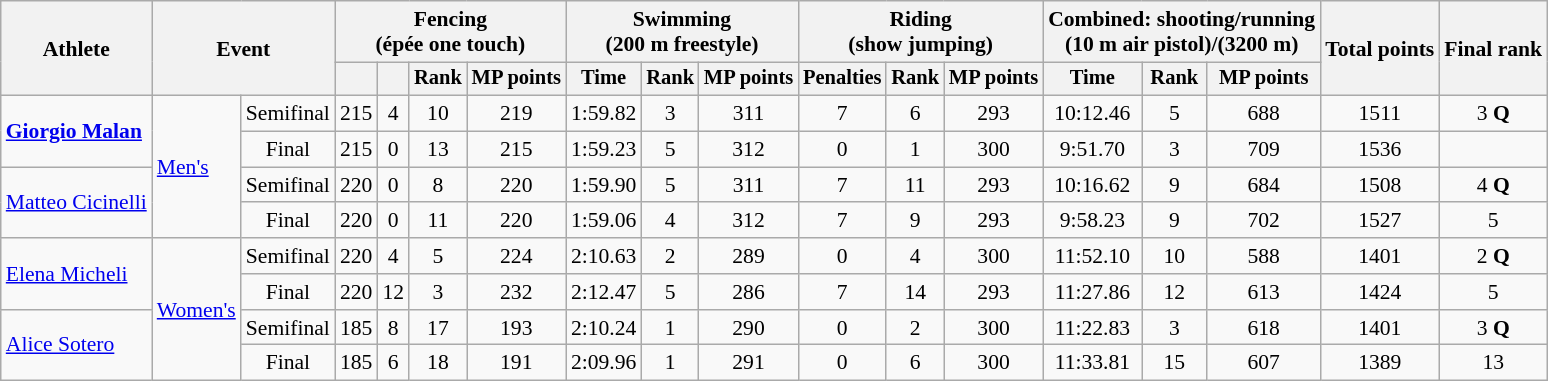<table class="wikitable" style="font-size:90%">
<tr>
<th rowspan="2">Athlete</th>
<th colspan="2" rowspan="2">Event</th>
<th colspan=4>Fencing<br><span>(épée one touch)</span></th>
<th colspan=3>Swimming<br><span>(200 m freestyle)</span></th>
<th colspan=3>Riding<br><span>(show jumping)</span></th>
<th colspan=3>Combined: shooting/running<br><span>(10 m air pistol)/(3200 m)</span></th>
<th rowspan=2>Total points</th>
<th rowspan=2>Final rank</th>
</tr>
<tr style="font-size:95%">
<th></th>
<th></th>
<th>Rank</th>
<th>MP points</th>
<th>Time</th>
<th>Rank</th>
<th>MP points</th>
<th>Penalties</th>
<th>Rank</th>
<th>MP points</th>
<th>Time</th>
<th>Rank</th>
<th>MP points</th>
</tr>
<tr align=center>
<td rowspan="2" align="left"><strong><a href='#'>Giorgio Malan</a></strong></td>
<td rowspan="4" align="left"><a href='#'>Men's</a></td>
<td Align=center>Semifinal</td>
<td>215</td>
<td>4</td>
<td>10</td>
<td>219</td>
<td>1:59.82</td>
<td>3</td>
<td>311</td>
<td>7</td>
<td>6</td>
<td>293</td>
<td>10:12.46</td>
<td>5</td>
<td>688</td>
<td>1511</td>
<td>3 <strong>Q</strong></td>
</tr>
<tr align=center>
<td>Final</td>
<td>215</td>
<td>0</td>
<td>13</td>
<td>215</td>
<td>1:59.23</td>
<td>5</td>
<td>312</td>
<td>0</td>
<td>1</td>
<td>300</td>
<td>9:51.70</td>
<td>3</td>
<td>709</td>
<td>1536</td>
<td></td>
</tr>
<tr align="center">
<td rowspan="2" align="left"><a href='#'>Matteo Cicinelli</a></td>
<td align=center>Semifinal</td>
<td>220</td>
<td>0</td>
<td>8</td>
<td>220</td>
<td>1:59.90</td>
<td>5</td>
<td>311</td>
<td>7</td>
<td>11</td>
<td>293</td>
<td>10:16.62</td>
<td>9</td>
<td>684</td>
<td>1508</td>
<td>4 <strong>Q</strong></td>
</tr>
<tr align=center>
<td>Final</td>
<td>220</td>
<td>0</td>
<td>11</td>
<td>220</td>
<td>1:59.06</td>
<td>4</td>
<td>312</td>
<td>7</td>
<td>9</td>
<td>293</td>
<td>9:58.23</td>
<td>9</td>
<td>702</td>
<td>1527</td>
<td>5</td>
</tr>
<tr align="center">
<td rowspan="2" align="left"><a href='#'>Elena Micheli</a></td>
<td rowspan="4" align="left"><a href='#'>Women's</a></td>
<td align=center>Semifinal</td>
<td>220</td>
<td>4</td>
<td>5</td>
<td>224</td>
<td>2:10.63</td>
<td>2</td>
<td>289</td>
<td>0</td>
<td>4</td>
<td>300</td>
<td>11:52.10</td>
<td>10</td>
<td>588</td>
<td>1401</td>
<td>2 <strong>Q</strong></td>
</tr>
<tr align="center">
<td>Final</td>
<td>220</td>
<td>12</td>
<td>3</td>
<td>232</td>
<td>2:12.47</td>
<td>5</td>
<td>286</td>
<td>7</td>
<td>14</td>
<td>293</td>
<td>11:27.86</td>
<td>12</td>
<td>613</td>
<td>1424</td>
<td>5</td>
</tr>
<tr align=center>
<td rowspan="2" align="left"><a href='#'>Alice Sotero</a></td>
<td align=center>Semifinal</td>
<td>185</td>
<td>8</td>
<td>17</td>
<td>193</td>
<td>2:10.24</td>
<td>1</td>
<td>290</td>
<td>0</td>
<td>2</td>
<td>300</td>
<td>11:22.83</td>
<td>3</td>
<td>618</td>
<td>1401</td>
<td>3 <strong>Q</strong></td>
</tr>
<tr align=center>
<td>Final</td>
<td>185</td>
<td>6</td>
<td>18</td>
<td>191</td>
<td>2:09.96</td>
<td>1</td>
<td>291</td>
<td>0</td>
<td>6</td>
<td>300</td>
<td>11:33.81</td>
<td>15</td>
<td>607</td>
<td>1389</td>
<td>13</td>
</tr>
</table>
